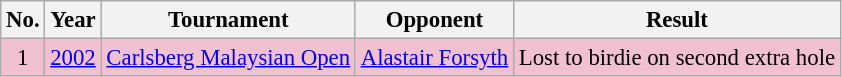<table class="wikitable" style="font-size:95%;">
<tr>
<th>No.</th>
<th>Year</th>
<th>Tournament</th>
<th>Opponent</th>
<th>Result</th>
</tr>
<tr style="background:#F2C1D1;">
<td align=center>1</td>
<td><a href='#'>2002</a></td>
<td><a href='#'>Carlsberg Malaysian Open</a></td>
<td> <a href='#'>Alastair Forsyth</a></td>
<td>Lost to birdie on second extra hole</td>
</tr>
</table>
